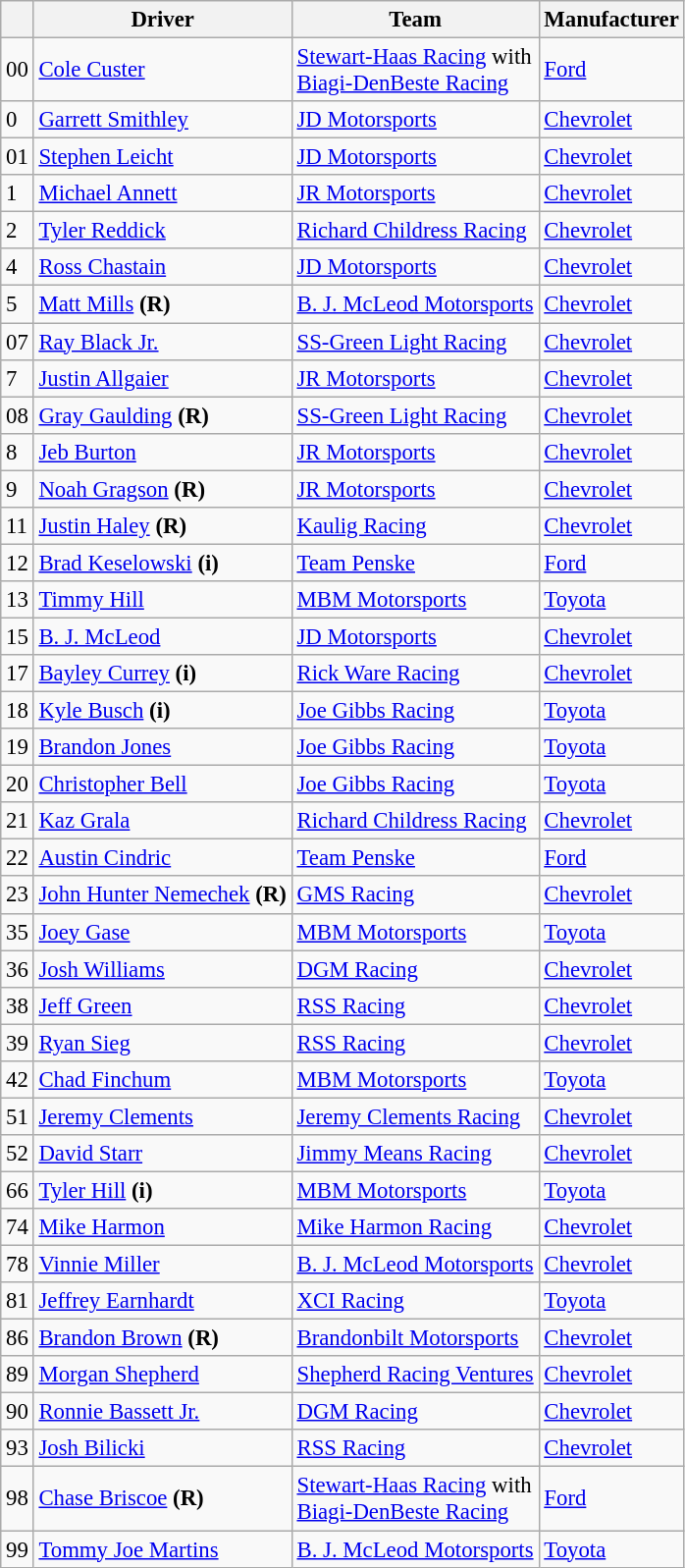<table class="wikitable" style="font-size:95%">
<tr>
<th></th>
<th>Driver</th>
<th>Team</th>
<th>Manufacturer</th>
</tr>
<tr>
<td>00</td>
<td><a href='#'>Cole Custer</a></td>
<td><a href='#'>Stewart-Haas Racing</a> with <br> <a href='#'>Biagi-DenBeste Racing</a></td>
<td><a href='#'>Ford</a></td>
</tr>
<tr>
<td>0</td>
<td><a href='#'>Garrett Smithley</a></td>
<td><a href='#'>JD Motorsports</a></td>
<td><a href='#'>Chevrolet</a></td>
</tr>
<tr>
<td>01</td>
<td><a href='#'>Stephen Leicht</a></td>
<td><a href='#'>JD Motorsports</a></td>
<td><a href='#'>Chevrolet</a></td>
</tr>
<tr>
<td>1</td>
<td><a href='#'>Michael Annett</a></td>
<td><a href='#'>JR Motorsports</a></td>
<td><a href='#'>Chevrolet</a></td>
</tr>
<tr>
<td>2</td>
<td><a href='#'>Tyler Reddick</a></td>
<td><a href='#'>Richard Childress Racing</a></td>
<td><a href='#'>Chevrolet</a></td>
</tr>
<tr>
<td>4</td>
<td><a href='#'>Ross Chastain</a></td>
<td><a href='#'>JD Motorsports</a></td>
<td><a href='#'>Chevrolet</a></td>
</tr>
<tr>
<td>5</td>
<td><a href='#'>Matt Mills</a> <strong>(R)</strong></td>
<td><a href='#'>B. J. McLeod Motorsports</a></td>
<td><a href='#'>Chevrolet</a></td>
</tr>
<tr>
<td>07</td>
<td><a href='#'>Ray Black Jr.</a></td>
<td><a href='#'>SS-Green Light Racing</a></td>
<td><a href='#'>Chevrolet</a></td>
</tr>
<tr>
<td>7</td>
<td><a href='#'>Justin Allgaier</a></td>
<td><a href='#'>JR Motorsports</a></td>
<td><a href='#'>Chevrolet</a></td>
</tr>
<tr>
<td>08</td>
<td><a href='#'>Gray Gaulding</a> <strong>(R)</strong></td>
<td><a href='#'>SS-Green Light Racing</a></td>
<td><a href='#'>Chevrolet</a></td>
</tr>
<tr>
<td>8</td>
<td><a href='#'>Jeb Burton</a></td>
<td><a href='#'>JR Motorsports</a></td>
<td><a href='#'>Chevrolet</a></td>
</tr>
<tr>
<td>9</td>
<td><a href='#'>Noah Gragson</a> <strong>(R)</strong></td>
<td><a href='#'>JR Motorsports</a></td>
<td><a href='#'>Chevrolet</a></td>
</tr>
<tr>
<td>11</td>
<td><a href='#'>Justin Haley</a> <strong>(R)</strong></td>
<td><a href='#'>Kaulig Racing</a></td>
<td><a href='#'>Chevrolet</a></td>
</tr>
<tr>
<td>12</td>
<td><a href='#'>Brad Keselowski</a> <strong>(i)</strong></td>
<td><a href='#'>Team Penske</a></td>
<td><a href='#'>Ford</a></td>
</tr>
<tr>
<td>13</td>
<td><a href='#'>Timmy Hill</a></td>
<td><a href='#'>MBM Motorsports</a></td>
<td><a href='#'>Toyota</a></td>
</tr>
<tr>
<td>15</td>
<td><a href='#'>B. J. McLeod</a></td>
<td><a href='#'>JD Motorsports</a></td>
<td><a href='#'>Chevrolet</a></td>
</tr>
<tr>
<td>17</td>
<td><a href='#'>Bayley Currey</a> <strong>(i)</strong></td>
<td><a href='#'>Rick Ware Racing</a></td>
<td><a href='#'>Chevrolet</a></td>
</tr>
<tr>
<td>18</td>
<td><a href='#'>Kyle Busch</a> <strong>(i)</strong></td>
<td><a href='#'>Joe Gibbs Racing</a></td>
<td><a href='#'>Toyota</a></td>
</tr>
<tr>
<td>19</td>
<td><a href='#'>Brandon Jones</a></td>
<td><a href='#'>Joe Gibbs Racing</a></td>
<td><a href='#'>Toyota</a></td>
</tr>
<tr>
<td>20</td>
<td><a href='#'>Christopher Bell</a></td>
<td><a href='#'>Joe Gibbs Racing</a></td>
<td><a href='#'>Toyota</a></td>
</tr>
<tr>
<td>21</td>
<td><a href='#'>Kaz Grala</a></td>
<td><a href='#'>Richard Childress Racing</a></td>
<td><a href='#'>Chevrolet</a></td>
</tr>
<tr>
<td>22</td>
<td><a href='#'>Austin Cindric</a></td>
<td><a href='#'>Team Penske</a></td>
<td><a href='#'>Ford</a></td>
</tr>
<tr>
<td>23</td>
<td><a href='#'>John Hunter Nemechek</a> <strong>(R)</strong></td>
<td><a href='#'>GMS Racing</a></td>
<td><a href='#'>Chevrolet</a></td>
</tr>
<tr>
<td>35</td>
<td><a href='#'>Joey Gase</a></td>
<td><a href='#'>MBM Motorsports</a></td>
<td><a href='#'>Toyota</a></td>
</tr>
<tr>
<td>36</td>
<td><a href='#'>Josh Williams</a></td>
<td><a href='#'>DGM Racing</a></td>
<td><a href='#'>Chevrolet</a></td>
</tr>
<tr>
<td>38</td>
<td><a href='#'>Jeff Green</a></td>
<td><a href='#'>RSS Racing</a></td>
<td><a href='#'>Chevrolet</a></td>
</tr>
<tr>
<td>39</td>
<td><a href='#'>Ryan Sieg</a></td>
<td><a href='#'>RSS Racing</a></td>
<td><a href='#'>Chevrolet</a></td>
</tr>
<tr>
<td>42</td>
<td><a href='#'>Chad Finchum</a></td>
<td><a href='#'>MBM Motorsports</a></td>
<td><a href='#'>Toyota</a></td>
</tr>
<tr>
<td>51</td>
<td><a href='#'>Jeremy Clements</a></td>
<td><a href='#'>Jeremy Clements Racing</a></td>
<td><a href='#'>Chevrolet</a></td>
</tr>
<tr>
<td>52</td>
<td><a href='#'>David Starr</a></td>
<td><a href='#'>Jimmy Means Racing</a></td>
<td><a href='#'>Chevrolet</a></td>
</tr>
<tr>
<td>66</td>
<td><a href='#'>Tyler Hill</a> <strong>(i)</strong></td>
<td><a href='#'>MBM Motorsports</a></td>
<td><a href='#'>Toyota</a></td>
</tr>
<tr>
<td>74</td>
<td><a href='#'>Mike Harmon</a></td>
<td><a href='#'>Mike Harmon Racing</a></td>
<td><a href='#'>Chevrolet</a></td>
</tr>
<tr>
<td>78</td>
<td><a href='#'>Vinnie Miller</a></td>
<td><a href='#'>B. J. McLeod Motorsports</a></td>
<td><a href='#'>Chevrolet</a></td>
</tr>
<tr>
<td>81</td>
<td><a href='#'>Jeffrey Earnhardt</a></td>
<td><a href='#'>XCI Racing</a></td>
<td><a href='#'>Toyota</a></td>
</tr>
<tr>
<td>86</td>
<td><a href='#'>Brandon Brown</a> <strong>(R)</strong></td>
<td><a href='#'>Brandonbilt Motorsports</a></td>
<td><a href='#'>Chevrolet</a></td>
</tr>
<tr>
<td>89</td>
<td><a href='#'>Morgan Shepherd</a></td>
<td><a href='#'>Shepherd Racing Ventures</a></td>
<td><a href='#'>Chevrolet</a></td>
</tr>
<tr>
<td>90</td>
<td><a href='#'>Ronnie Bassett Jr.</a></td>
<td><a href='#'>DGM Racing</a></td>
<td><a href='#'>Chevrolet</a></td>
</tr>
<tr>
<td>93</td>
<td><a href='#'>Josh Bilicki</a></td>
<td><a href='#'>RSS Racing</a></td>
<td><a href='#'>Chevrolet</a></td>
</tr>
<tr>
<td>98</td>
<td><a href='#'>Chase Briscoe</a> <strong>(R)</strong></td>
<td><a href='#'>Stewart-Haas Racing</a> with <br> <a href='#'>Biagi-DenBeste Racing</a></td>
<td><a href='#'>Ford</a></td>
</tr>
<tr>
<td>99</td>
<td><a href='#'>Tommy Joe Martins</a></td>
<td><a href='#'>B. J. McLeod Motorsports</a></td>
<td><a href='#'>Toyota</a></td>
</tr>
</table>
